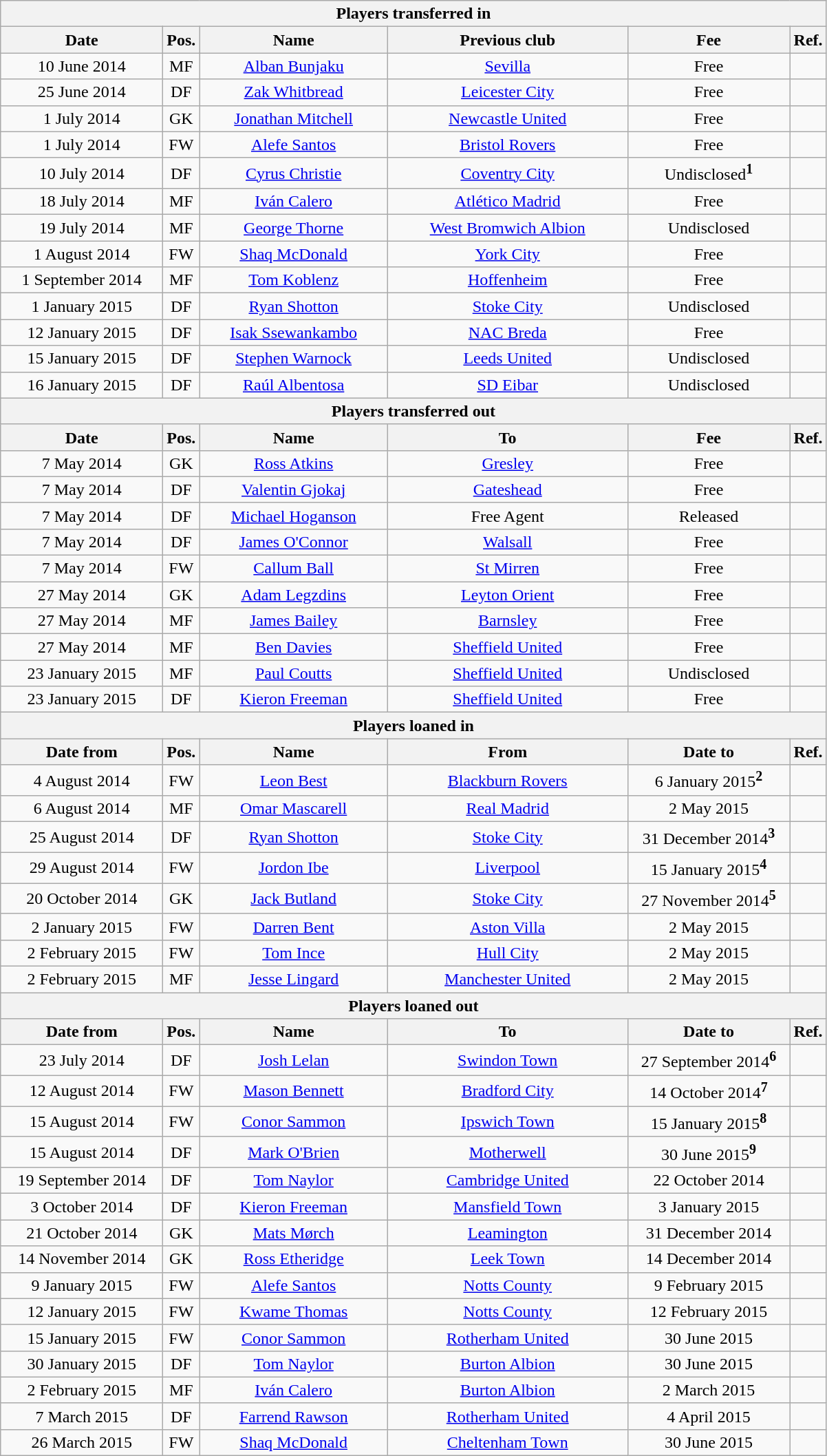<table class="wikitable" style="text-align:center">
<tr>
<th colspan="7">Players transferred in</th>
</tr>
<tr>
<th style="width:150px">Date</th>
<th style="width:25px">Pos.</th>
<th style="width:175px">Name</th>
<th style="width:225px">Previous club</th>
<th style="width:150px">Fee</th>
<th style="width:25px">Ref.</th>
</tr>
<tr>
<td>10 June 2014</td>
<td>MF</td>
<td> <a href='#'>Alban Bunjaku</a></td>
<td> <a href='#'>Sevilla</a></td>
<td>Free</td>
<td></td>
</tr>
<tr>
<td>25 June 2014</td>
<td>DF</td>
<td> <a href='#'>Zak Whitbread</a></td>
<td> <a href='#'>Leicester City</a></td>
<td>Free</td>
<td></td>
</tr>
<tr>
<td>1 July 2014</td>
<td>GK</td>
<td> <a href='#'>Jonathan Mitchell</a></td>
<td> <a href='#'>Newcastle United</a></td>
<td>Free</td>
<td></td>
</tr>
<tr>
<td>1 July 2014</td>
<td>FW</td>
<td> <a href='#'>Alefe Santos</a></td>
<td> <a href='#'>Bristol Rovers</a></td>
<td>Free</td>
<td></td>
</tr>
<tr>
<td>10 July 2014</td>
<td>DF</td>
<td> <a href='#'>Cyrus Christie</a></td>
<td> <a href='#'>Coventry City</a></td>
<td>Undisclosed<sup><strong>1</strong></sup></td>
<td></td>
</tr>
<tr>
<td>18 July 2014</td>
<td>MF</td>
<td> <a href='#'>Iván Calero</a></td>
<td> <a href='#'>Atlético Madrid</a></td>
<td>Free</td>
<td></td>
</tr>
<tr>
<td>19 July 2014</td>
<td>MF</td>
<td> <a href='#'>George Thorne</a></td>
<td> <a href='#'>West Bromwich Albion</a></td>
<td>Undisclosed</td>
<td></td>
</tr>
<tr>
<td>1 August 2014</td>
<td>FW</td>
<td> <a href='#'>Shaq McDonald</a></td>
<td> <a href='#'>York City</a></td>
<td>Free</td>
<td></td>
</tr>
<tr>
<td>1 September 2014</td>
<td>MF</td>
<td> <a href='#'>Tom Koblenz</a></td>
<td> <a href='#'>Hoffenheim</a></td>
<td>Free</td>
<td></td>
</tr>
<tr>
<td>1 January 2015</td>
<td>DF</td>
<td> <a href='#'>Ryan Shotton</a></td>
<td> <a href='#'>Stoke City</a></td>
<td>Undisclosed</td>
<td></td>
</tr>
<tr>
<td>12 January 2015</td>
<td>DF</td>
<td> <a href='#'>Isak Ssewankambo</a></td>
<td> <a href='#'>NAC Breda</a></td>
<td>Free</td>
<td></td>
</tr>
<tr>
<td>15 January 2015</td>
<td>DF</td>
<td> <a href='#'>Stephen Warnock</a></td>
<td> <a href='#'>Leeds United</a></td>
<td>Undisclosed</td>
<td></td>
</tr>
<tr>
<td>16 January 2015</td>
<td>DF</td>
<td> <a href='#'>Raúl Albentosa</a></td>
<td> <a href='#'>SD Eibar</a></td>
<td>Undisclosed</td>
<td></td>
</tr>
<tr>
<th colspan="6">Players transferred out</th>
</tr>
<tr>
<th>Date</th>
<th>Pos.</th>
<th>Name</th>
<th>To</th>
<th>Fee</th>
<th>Ref.</th>
</tr>
<tr>
<td>7 May 2014</td>
<td>GK</td>
<td> <a href='#'>Ross Atkins</a></td>
<td> <a href='#'>Gresley</a></td>
<td>Free</td>
<td></td>
</tr>
<tr>
<td>7 May 2014</td>
<td>DF</td>
<td> <a href='#'>Valentin Gjokaj</a></td>
<td> <a href='#'>Gateshead</a></td>
<td>Free</td>
<td></td>
</tr>
<tr>
<td>7 May 2014</td>
<td>DF</td>
<td> <a href='#'>Michael Hoganson</a></td>
<td>Free Agent</td>
<td>Released</td>
<td></td>
</tr>
<tr>
<td>7 May 2014</td>
<td>DF</td>
<td> <a href='#'>James O'Connor</a></td>
<td> <a href='#'>Walsall</a></td>
<td>Free</td>
<td></td>
</tr>
<tr>
<td>7 May 2014</td>
<td>FW</td>
<td> <a href='#'>Callum Ball</a></td>
<td> <a href='#'>St Mirren</a></td>
<td>Free</td>
<td></td>
</tr>
<tr>
<td>27 May 2014</td>
<td>GK</td>
<td> <a href='#'>Adam Legzdins</a></td>
<td> <a href='#'>Leyton Orient</a></td>
<td>Free</td>
<td></td>
</tr>
<tr>
<td>27 May 2014</td>
<td>MF</td>
<td> <a href='#'>James Bailey</a></td>
<td> <a href='#'>Barnsley</a></td>
<td>Free</td>
<td></td>
</tr>
<tr>
<td>27 May 2014</td>
<td>MF</td>
<td> <a href='#'>Ben Davies</a></td>
<td> <a href='#'>Sheffield United</a></td>
<td>Free</td>
<td></td>
</tr>
<tr>
<td>23 January 2015</td>
<td>MF</td>
<td> <a href='#'>Paul Coutts</a></td>
<td> <a href='#'>Sheffield United</a></td>
<td>Undisclosed</td>
<td></td>
</tr>
<tr>
<td>23 January 2015</td>
<td>DF</td>
<td> <a href='#'>Kieron Freeman</a></td>
<td> <a href='#'>Sheffield United</a></td>
<td>Free</td>
<td></td>
</tr>
<tr>
<th colspan="8">Players loaned in</th>
</tr>
<tr>
<th>Date from</th>
<th>Pos.</th>
<th>Name</th>
<th>From</th>
<th>Date to</th>
<th>Ref.</th>
</tr>
<tr>
<td>4 August 2014</td>
<td>FW</td>
<td> <a href='#'>Leon Best</a></td>
<td> <a href='#'>Blackburn Rovers</a></td>
<td>6 January 2015<sup><strong>2</strong></sup></td>
<td></td>
</tr>
<tr>
<td>6 August 2014</td>
<td>MF</td>
<td> <a href='#'>Omar Mascarell</a></td>
<td> <a href='#'>Real Madrid</a></td>
<td>2 May 2015</td>
<td></td>
</tr>
<tr>
<td>25 August 2014</td>
<td>DF</td>
<td> <a href='#'>Ryan Shotton</a></td>
<td> <a href='#'>Stoke City</a></td>
<td>31 December 2014<sup><strong>3</strong></sup></td>
<td></td>
</tr>
<tr>
<td>29 August 2014</td>
<td>FW</td>
<td> <a href='#'>Jordon Ibe</a></td>
<td> <a href='#'>Liverpool</a></td>
<td>15 January 2015<sup><strong>4</strong></sup></td>
<td></td>
</tr>
<tr>
<td>20 October 2014</td>
<td>GK</td>
<td> <a href='#'>Jack Butland</a></td>
<td> <a href='#'>Stoke City</a></td>
<td>27 November 2014<sup><strong>5</strong></sup></td>
<td></td>
</tr>
<tr>
<td>2 January 2015</td>
<td>FW</td>
<td> <a href='#'>Darren Bent</a></td>
<td> <a href='#'>Aston Villa</a></td>
<td>2 May 2015</td>
<td></td>
</tr>
<tr>
<td>2 February 2015</td>
<td>FW</td>
<td> <a href='#'>Tom Ince</a></td>
<td> <a href='#'>Hull City</a></td>
<td>2 May 2015</td>
<td></td>
</tr>
<tr>
<td>2 February 2015</td>
<td>MF</td>
<td> <a href='#'>Jesse Lingard</a></td>
<td> <a href='#'>Manchester United</a></td>
<td>2 May 2015</td>
<td></td>
</tr>
<tr>
<th colspan="6">Players loaned out</th>
</tr>
<tr>
<th>Date from</th>
<th>Pos.</th>
<th>Name</th>
<th>To</th>
<th>Date to</th>
<th>Ref.</th>
</tr>
<tr>
<td>23 July 2014</td>
<td>DF</td>
<td> <a href='#'>Josh Lelan</a></td>
<td> <a href='#'>Swindon Town</a></td>
<td>27 September 2014<sup><strong>6</strong></sup></td>
<td></td>
</tr>
<tr>
<td>12 August 2014</td>
<td>FW</td>
<td> <a href='#'>Mason Bennett</a></td>
<td> <a href='#'>Bradford City</a></td>
<td>14 October 2014<sup><strong>7</strong></sup></td>
<td></td>
</tr>
<tr>
<td>15 August 2014</td>
<td>FW</td>
<td> <a href='#'>Conor Sammon</a></td>
<td> <a href='#'>Ipswich Town</a></td>
<td>15 January 2015<sup><strong>8</strong></sup></td>
<td></td>
</tr>
<tr>
<td>15 August 2014</td>
<td>DF</td>
<td> <a href='#'>Mark O'Brien</a></td>
<td> <a href='#'>Motherwell</a></td>
<td>30 June 2015<sup><strong>9</strong></sup></td>
<td></td>
</tr>
<tr>
<td>19 September 2014</td>
<td>DF</td>
<td> <a href='#'>Tom Naylor</a></td>
<td> <a href='#'>Cambridge United</a></td>
<td>22 October 2014</td>
<td></td>
</tr>
<tr>
<td>3 October 2014</td>
<td>DF</td>
<td> <a href='#'>Kieron Freeman</a></td>
<td> <a href='#'>Mansfield Town</a></td>
<td>3 January 2015</td>
<td></td>
</tr>
<tr>
<td>21 October 2014</td>
<td>GK</td>
<td> <a href='#'>Mats Mørch</a></td>
<td> <a href='#'>Leamington</a></td>
<td>31 December 2014</td>
<td></td>
</tr>
<tr>
<td>14 November 2014</td>
<td>GK</td>
<td> <a href='#'>Ross Etheridge</a></td>
<td> <a href='#'>Leek Town</a></td>
<td>14 December 2014</td>
<td></td>
</tr>
<tr>
<td>9 January 2015</td>
<td>FW</td>
<td> <a href='#'>Alefe Santos</a></td>
<td> <a href='#'>Notts County</a></td>
<td>9 February 2015</td>
<td></td>
</tr>
<tr>
<td>12 January 2015</td>
<td>FW</td>
<td> <a href='#'>Kwame Thomas</a></td>
<td> <a href='#'>Notts County</a></td>
<td>12 February 2015</td>
<td></td>
</tr>
<tr>
<td>15 January 2015</td>
<td>FW</td>
<td> <a href='#'>Conor Sammon</a></td>
<td> <a href='#'>Rotherham United</a></td>
<td>30 June 2015</td>
<td></td>
</tr>
<tr>
<td>30 January 2015</td>
<td>DF</td>
<td> <a href='#'>Tom Naylor</a></td>
<td> <a href='#'>Burton Albion</a></td>
<td>30 June 2015</td>
<td></td>
</tr>
<tr>
<td>2 February 2015</td>
<td>MF</td>
<td> <a href='#'>Iván Calero</a></td>
<td> <a href='#'>Burton Albion</a></td>
<td>2 March 2015</td>
<td></td>
</tr>
<tr>
<td>7 March 2015</td>
<td>DF</td>
<td> <a href='#'>Farrend Rawson</a></td>
<td> <a href='#'>Rotherham United</a></td>
<td>4 April 2015</td>
<td></td>
</tr>
<tr>
<td>26 March 2015</td>
<td>FW</td>
<td> <a href='#'>Shaq McDonald</a></td>
<td> <a href='#'>Cheltenham Town</a></td>
<td>30 June 2015</td>
<td></td>
</tr>
</table>
